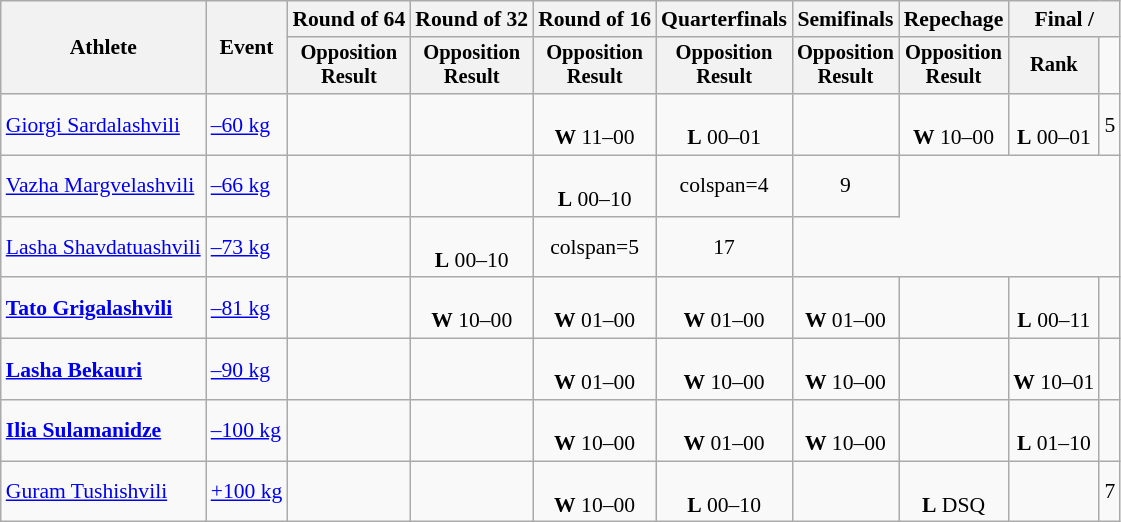<table class=wikitable style=font-size:90%;>
<tr>
<th rowspan=2>Athlete</th>
<th rowspan=2>Event</th>
<th>Round of 64</th>
<th>Round of 32</th>
<th>Round of 16</th>
<th>Quarterfinals</th>
<th>Semifinals</th>
<th>Repechage</th>
<th colspan=2>Final / </th>
</tr>
<tr style=font-size:95%>
<th>Opposition<br>Result</th>
<th>Opposition<br>Result</th>
<th>Opposition<br>Result</th>
<th>Opposition<br>Result</th>
<th>Opposition<br>Result</th>
<th>Opposition<br>Result</th>
<th>Rank</th>
</tr>
<tr align=center>
<td align=left><a href='#'>Giorgi Sardalashvili</a></td>
<td align=left><a href='#'>–60 kg</a></td>
<td></td>
<td></td>
<td><br><strong>W</strong> 11–00</td>
<td><br><strong>L</strong> 00–01</td>
<td></td>
<td><br><strong>W</strong> 10–00</td>
<td><br><strong>L</strong> 00–01</td>
<td>5</td>
</tr>
<tr align=center>
<td align=left><a href='#'>Vazha Margvelashvili</a></td>
<td align=left><a href='#'>–66 kg</a></td>
<td></td>
<td></td>
<td><br><strong>L</strong> 00–10</td>
<td>colspan=4</td>
<td>9</td>
</tr>
<tr align=center>
<td align=left><a href='#'>Lasha Shavdatuashvili</a></td>
<td align=left><a href='#'>–73 kg</a></td>
<td></td>
<td><br><strong>L</strong> 00–10</td>
<td>colspan=5</td>
<td>17</td>
</tr>
<tr align=center>
<td align=left><strong><a href='#'>Tato Grigalashvili</a></strong></td>
<td align=left><a href='#'>–81 kg</a></td>
<td></td>
<td><br><strong>W</strong> 10–00</td>
<td><br><strong>W</strong> 01–00</td>
<td><br><strong>W</strong> 01–00</td>
<td><br><strong>W</strong> 01–00</td>
<td></td>
<td><br><strong>L</strong> 00–11</td>
<td></td>
</tr>
<tr align=center>
<td align=left><strong><a href='#'>Lasha Bekauri</a></strong></td>
<td align=left><a href='#'>–90 kg</a></td>
<td></td>
<td></td>
<td><br><strong>W</strong> 01–00</td>
<td><br><strong>W</strong> 10–00</td>
<td><br><strong>W</strong> 10–00</td>
<td></td>
<td><br><strong>W</strong> 10–01</td>
<td></td>
</tr>
<tr align=center>
<td align=left><strong><a href='#'>Ilia Sulamanidze</a></strong></td>
<td align=left><a href='#'>–100 kg</a></td>
<td></td>
<td></td>
<td><br><strong>W</strong> 10–00</td>
<td><br><strong>W</strong> 01–00</td>
<td><br><strong>W</strong> 10–00</td>
<td></td>
<td><br><strong>L</strong> 01–10</td>
<td></td>
</tr>
<tr align=center>
<td align=left><a href='#'>Guram Tushishvili</a></td>
<td align=left><a href='#'>+100 kg</a></td>
<td></td>
<td></td>
<td><br><strong>W</strong> 10–00</td>
<td><br><strong>L</strong> 00–10</td>
<td></td>
<td><br><strong>L</strong> DSQ</td>
<td></td>
<td>7</td>
</tr>
</table>
